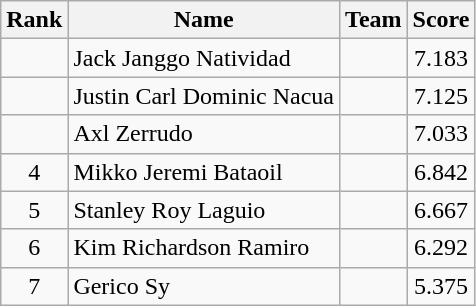<table class="wikitable" style="text-align:center">
<tr>
<th>Rank</th>
<th>Name</th>
<th>Team</th>
<th>Score</th>
</tr>
<tr>
<td></td>
<td align="left">Jack Janggo Natividad</td>
<td align="left"></td>
<td>7.183</td>
</tr>
<tr>
<td></td>
<td align="left">Justin Carl Dominic Nacua</td>
<td align="left"></td>
<td>7.125</td>
</tr>
<tr>
<td></td>
<td align="left">Axl Zerrudo</td>
<td align="left"></td>
<td>7.033</td>
</tr>
<tr>
<td>4</td>
<td align="left">Mikko Jeremi Bataoil</td>
<td align="left"></td>
<td>6.842</td>
</tr>
<tr>
<td>5</td>
<td align="left">Stanley Roy Laguio</td>
<td align="left"></td>
<td>6.667</td>
</tr>
<tr>
<td>6</td>
<td align="left">Kim Richardson Ramiro</td>
<td align="left"></td>
<td>6.292</td>
</tr>
<tr>
<td>7</td>
<td align="left">Gerico Sy</td>
<td align="left"></td>
<td>5.375</td>
</tr>
</table>
